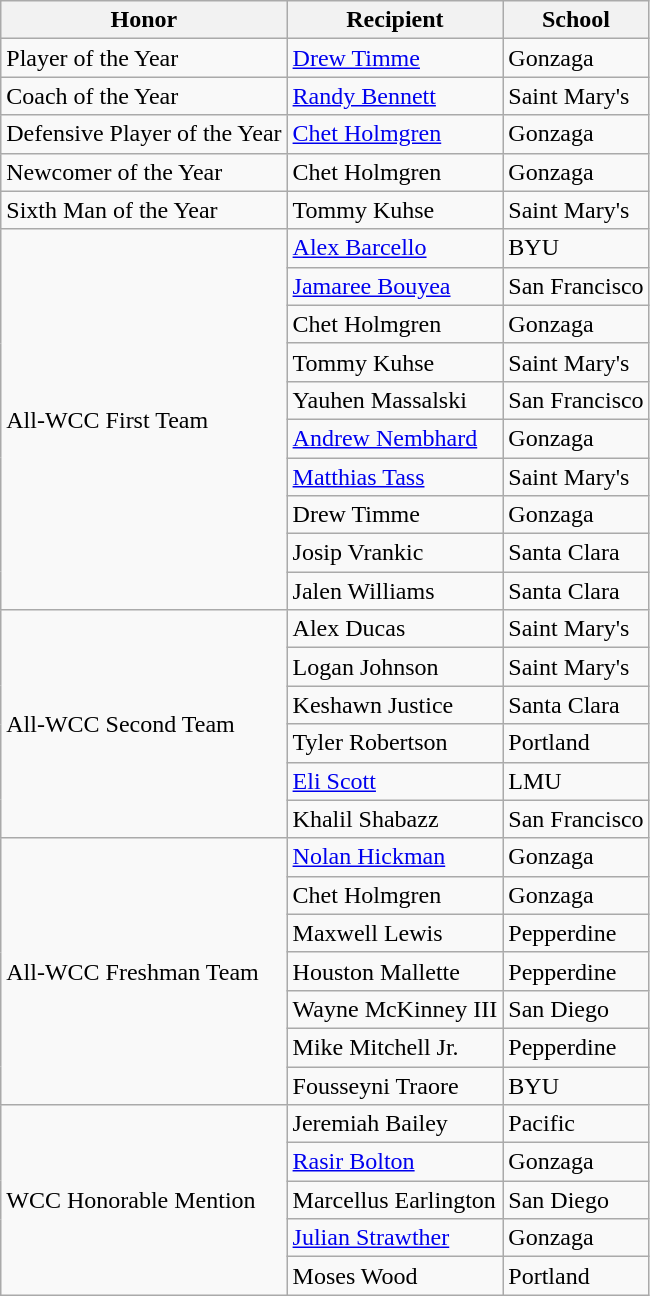<table class="wikitable">
<tr>
<th>Honor</th>
<th>Recipient</th>
<th>School</th>
</tr>
<tr>
<td>Player of the Year</td>
<td><a href='#'>Drew Timme</a></td>
<td>Gonzaga</td>
</tr>
<tr>
<td>Coach of the Year</td>
<td><a href='#'>Randy Bennett</a></td>
<td>Saint Mary's</td>
</tr>
<tr>
<td>Defensive Player of the Year</td>
<td><a href='#'>Chet Holmgren</a></td>
<td>Gonzaga</td>
</tr>
<tr>
<td>Newcomer of the Year</td>
<td>Chet Holmgren</td>
<td>Gonzaga</td>
</tr>
<tr>
<td>Sixth Man of the Year</td>
<td>Tommy Kuhse</td>
<td>Saint Mary's</td>
</tr>
<tr>
<td rowspan="10">All-WCC First Team</td>
<td><a href='#'>Alex Barcello</a></td>
<td>BYU</td>
</tr>
<tr>
<td><a href='#'>Jamaree Bouyea</a></td>
<td>San Francisco</td>
</tr>
<tr>
<td>Chet Holmgren</td>
<td>Gonzaga</td>
</tr>
<tr>
<td>Tommy Kuhse</td>
<td>Saint Mary's</td>
</tr>
<tr>
<td>Yauhen Massalski</td>
<td>San Francisco</td>
</tr>
<tr>
<td><a href='#'>Andrew Nembhard</a></td>
<td>Gonzaga</td>
</tr>
<tr>
<td><a href='#'>Matthias Tass</a></td>
<td>Saint Mary's</td>
</tr>
<tr>
<td>Drew Timme</td>
<td>Gonzaga</td>
</tr>
<tr>
<td>Josip Vrankic</td>
<td>Santa Clara</td>
</tr>
<tr>
<td>Jalen Williams</td>
<td>Santa Clara</td>
</tr>
<tr>
<td rowspan="6">All-WCC Second Team</td>
<td>Alex Ducas</td>
<td>Saint Mary's</td>
</tr>
<tr>
<td>Logan Johnson</td>
<td>Saint Mary's</td>
</tr>
<tr>
<td>Keshawn Justice</td>
<td>Santa Clara</td>
</tr>
<tr>
<td>Tyler Robertson</td>
<td>Portland</td>
</tr>
<tr>
<td><a href='#'>Eli Scott</a></td>
<td>LMU</td>
</tr>
<tr>
<td>Khalil Shabazz</td>
<td>San Francisco</td>
</tr>
<tr>
<td rowspan="7">All-WCC Freshman Team</td>
<td><a href='#'>Nolan Hickman</a></td>
<td>Gonzaga</td>
</tr>
<tr>
<td>Chet Holmgren</td>
<td>Gonzaga</td>
</tr>
<tr>
<td>Maxwell Lewis</td>
<td>Pepperdine</td>
</tr>
<tr>
<td>Houston Mallette</td>
<td>Pepperdine</td>
</tr>
<tr>
<td>Wayne McKinney III</td>
<td>San Diego</td>
</tr>
<tr>
<td>Mike Mitchell Jr.</td>
<td>Pepperdine</td>
</tr>
<tr>
<td>Fousseyni Traore</td>
<td>BYU</td>
</tr>
<tr>
<td rowspan="8">WCC Honorable Mention</td>
<td>Jeremiah Bailey</td>
<td>Pacific</td>
</tr>
<tr>
<td><a href='#'>Rasir Bolton</a></td>
<td>Gonzaga</td>
</tr>
<tr>
<td>Marcellus Earlington</td>
<td>San Diego</td>
</tr>
<tr>
<td><a href='#'>Julian Strawther</a></td>
<td>Gonzaga</td>
</tr>
<tr>
<td>Moses Wood</td>
<td>Portland</td>
</tr>
</table>
